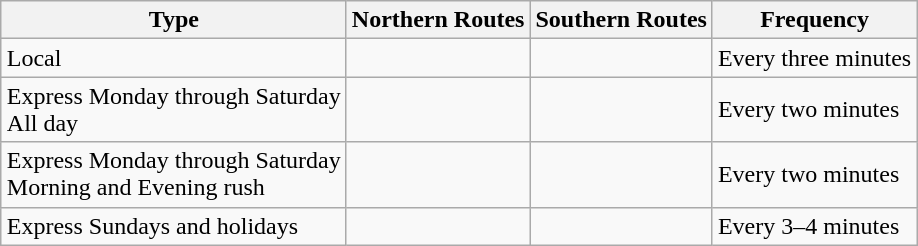<table class="wikitable" style="margin:1em auto;">
<tr>
<th>Type</th>
<th>Northern Routes</th>
<th>Southern Routes</th>
<th>Frequency</th>
</tr>
<tr>
<td>Local</td>
<td></td>
<td></td>
<td>Every three minutes</td>
</tr>
<tr>
<td>Express Monday through Saturday<br>All day</td>
<td></td>
<td></td>
<td>Every two minutes</td>
</tr>
<tr>
<td>Express Monday through Saturday<br>Morning and Evening rush</td>
<td></td>
<td></td>
<td>Every two minutes</td>
</tr>
<tr>
<td>Express Sundays and holidays</td>
<td></td>
<td></td>
<td>Every 3–4 minutes</td>
</tr>
</table>
